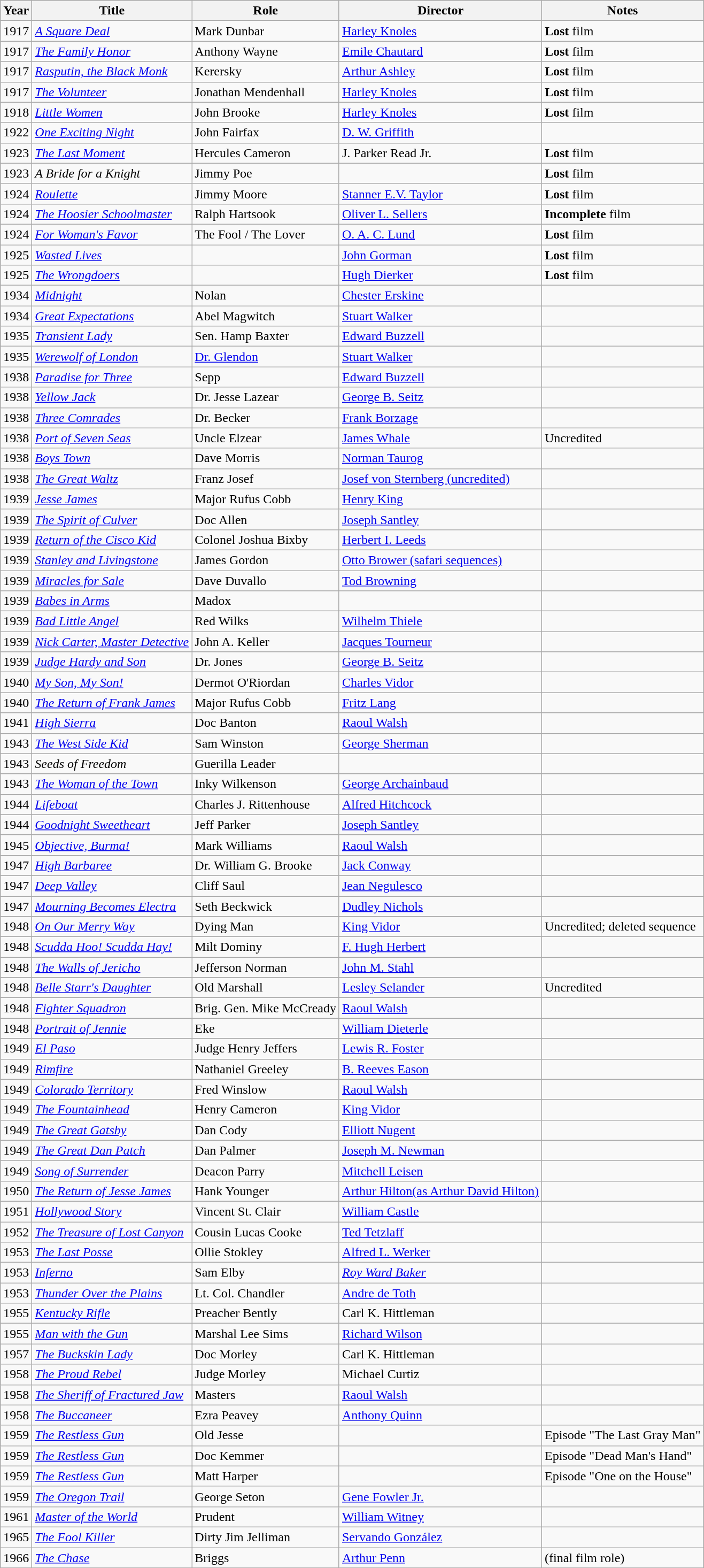<table class="wikitable sortable">
<tr>
<th>Year</th>
<th>Title</th>
<th>Role</th>
<th>Director</th>
<th class="unsortable">Notes</th>
</tr>
<tr>
<td>1917</td>
<td><em><a href='#'>A Square Deal</a></em></td>
<td>Mark Dunbar</td>
<td><a href='#'>Harley Knoles</a></td>
<td><strong>Lost</strong> film</td>
</tr>
<tr>
<td>1917</td>
<td><em><a href='#'>The Family Honor</a></em></td>
<td>Anthony Wayne</td>
<td><a href='#'>Emile Chautard</a></td>
<td><strong>Lost</strong> film</td>
</tr>
<tr>
<td>1917</td>
<td><em><a href='#'>Rasputin, the Black Monk</a></em></td>
<td>Kerersky</td>
<td><a href='#'>Arthur Ashley</a></td>
<td><strong>Lost</strong> film</td>
</tr>
<tr>
<td>1917</td>
<td><em><a href='#'>The Volunteer</a></em></td>
<td>Jonathan Mendenhall</td>
<td><a href='#'>Harley Knoles</a></td>
<td><strong>Lost</strong> film</td>
</tr>
<tr>
<td>1918</td>
<td><em><a href='#'>Little Women</a></em></td>
<td>John Brooke</td>
<td><a href='#'>Harley Knoles</a></td>
<td><strong>Lost</strong> film</td>
</tr>
<tr>
<td>1922</td>
<td><em><a href='#'>One Exciting Night</a></em></td>
<td>John Fairfax</td>
<td><a href='#'>D. W. Griffith</a></td>
<td></td>
</tr>
<tr>
<td>1923</td>
<td><em><a href='#'>The Last Moment</a></em></td>
<td>Hercules  Cameron</td>
<td>J. Parker Read Jr.</td>
<td><strong>Lost</strong> film</td>
</tr>
<tr>
<td>1923</td>
<td><em>A Bride for a Knight</em></td>
<td>Jimmy Poe</td>
<td></td>
<td><strong>Lost</strong> film</td>
</tr>
<tr>
<td>1924</td>
<td><em><a href='#'>Roulette</a></em></td>
<td>Jimmy Moore</td>
<td><a href='#'>Stanner E.V. Taylor</a></td>
<td><strong>Lost</strong> film</td>
</tr>
<tr>
<td>1924</td>
<td><em><a href='#'>The Hoosier Schoolmaster</a></em></td>
<td>Ralph Hartsook</td>
<td><a href='#'>Oliver L. Sellers</a></td>
<td><strong>Incomplete</strong> film</td>
</tr>
<tr>
<td>1924</td>
<td><em><a href='#'>For Woman's Favor</a></em></td>
<td>The Fool / The Lover</td>
<td><a href='#'>O. A. C. Lund</a></td>
<td><strong>Lost</strong> film</td>
</tr>
<tr>
<td>1925</td>
<td><em><a href='#'>Wasted Lives</a></em></td>
<td></td>
<td><a href='#'>John Gorman</a></td>
<td><strong>Lost</strong> film</td>
</tr>
<tr>
<td>1925</td>
<td><em><a href='#'>The Wrongdoers</a></em></td>
<td></td>
<td><a href='#'>Hugh Dierker</a></td>
<td><strong>Lost</strong> film</td>
</tr>
<tr>
<td>1934</td>
<td><em><a href='#'>Midnight</a></em></td>
<td>Nolan</td>
<td><a href='#'>Chester Erskine</a></td>
<td></td>
</tr>
<tr>
<td>1934</td>
<td><em><a href='#'>Great Expectations</a></em></td>
<td>Abel Magwitch</td>
<td><a href='#'>Stuart Walker</a></td>
<td></td>
</tr>
<tr>
<td>1935</td>
<td><em><a href='#'>Transient Lady</a></em></td>
<td>Sen. Hamp Baxter</td>
<td><a href='#'>Edward Buzzell</a></td>
<td></td>
</tr>
<tr>
<td>1935</td>
<td><em><a href='#'>Werewolf of London</a></em></td>
<td><a href='#'>Dr. Glendon</a></td>
<td><a href='#'>Stuart Walker</a></td>
<td></td>
</tr>
<tr>
<td>1938</td>
<td><em><a href='#'>Paradise for Three</a></em></td>
<td>Sepp</td>
<td><a href='#'>Edward Buzzell</a></td>
<td></td>
</tr>
<tr>
<td>1938</td>
<td><em><a href='#'>Yellow Jack</a></em></td>
<td>Dr. Jesse Lazear</td>
<td><a href='#'>George B. Seitz</a></td>
<td></td>
</tr>
<tr>
<td>1938</td>
<td><em><a href='#'>Three Comrades</a></em></td>
<td>Dr. Becker</td>
<td><a href='#'>Frank Borzage</a></td>
<td></td>
</tr>
<tr>
<td>1938</td>
<td><em><a href='#'>Port of Seven Seas</a></em></td>
<td>Uncle Elzear</td>
<td><a href='#'>James Whale</a></td>
<td>Uncredited</td>
</tr>
<tr>
<td>1938</td>
<td><em><a href='#'>Boys Town</a></em></td>
<td>Dave Morris</td>
<td><a href='#'>Norman Taurog</a></td>
<td></td>
</tr>
<tr>
<td>1938</td>
<td><em><a href='#'>The Great Waltz</a></em></td>
<td>Franz Josef</td>
<td><a href='#'>Josef von Sternberg (uncredited)</a></td>
<td></td>
</tr>
<tr>
<td>1939</td>
<td><em><a href='#'>Jesse James</a></em></td>
<td>Major Rufus Cobb</td>
<td><a href='#'>Henry King</a></td>
<td></td>
</tr>
<tr>
<td>1939</td>
<td><em><a href='#'>The Spirit of Culver</a></em></td>
<td>Doc Allen</td>
<td><a href='#'>Joseph Santley</a></td>
<td></td>
</tr>
<tr>
<td>1939</td>
<td><em><a href='#'>Return of the Cisco Kid</a></em></td>
<td>Colonel Joshua Bixby</td>
<td><a href='#'>Herbert I. Leeds</a></td>
<td></td>
</tr>
<tr>
<td>1939</td>
<td><em><a href='#'>Stanley and Livingstone</a></em></td>
<td>James Gordon</td>
<td><a href='#'>Otto Brower (safari sequences)</a></td>
<td></td>
</tr>
<tr>
<td>1939</td>
<td><em><a href='#'>Miracles for Sale</a></em></td>
<td>Dave Duvallo</td>
<td><a href='#'>Tod Browning</a></td>
<td></td>
</tr>
<tr>
<td>1939</td>
<td><em><a href='#'>Babes in Arms</a></em></td>
<td>Madox</td>
<td></td>
<td></td>
</tr>
<tr>
<td>1939</td>
<td><em><a href='#'>Bad Little Angel</a></em></td>
<td>Red Wilks</td>
<td><a href='#'>Wilhelm Thiele</a></td>
<td></td>
</tr>
<tr>
<td>1939</td>
<td><em><a href='#'>Nick Carter, Master Detective</a></em></td>
<td>John A. Keller</td>
<td><a href='#'>Jacques Tourneur</a></td>
<td></td>
</tr>
<tr>
<td>1939</td>
<td><em><a href='#'>Judge Hardy and Son</a></em></td>
<td>Dr. Jones</td>
<td><a href='#'>George B. Seitz</a></td>
<td></td>
</tr>
<tr>
<td>1940</td>
<td><em><a href='#'>My Son, My Son!</a></em></td>
<td>Dermot O'Riordan</td>
<td><a href='#'>Charles Vidor</a></td>
<td></td>
</tr>
<tr>
<td>1940</td>
<td><em><a href='#'>The Return of Frank James</a></em></td>
<td>Major Rufus Cobb</td>
<td><a href='#'>Fritz Lang</a></td>
<td></td>
</tr>
<tr>
<td>1941</td>
<td><em><a href='#'>High Sierra</a></em></td>
<td>Doc Banton</td>
<td><a href='#'>Raoul Walsh</a></td>
<td></td>
</tr>
<tr>
<td>1943</td>
<td><em><a href='#'>The West Side Kid</a></em></td>
<td>Sam Winston</td>
<td><a href='#'>George Sherman</a></td>
<td></td>
</tr>
<tr>
<td>1943</td>
<td><em>Seeds of Freedom</em></td>
<td>Guerilla Leader</td>
<td></td>
<td></td>
</tr>
<tr>
<td>1943</td>
<td><em><a href='#'>The Woman of the Town</a></em></td>
<td>Inky Wilkenson</td>
<td><a href='#'>George Archainbaud</a></td>
<td></td>
</tr>
<tr>
<td>1944</td>
<td><em><a href='#'>Lifeboat</a></em></td>
<td>Charles J. Rittenhouse</td>
<td><a href='#'>Alfred Hitchcock</a></td>
<td></td>
</tr>
<tr>
<td>1944</td>
<td><em><a href='#'>Goodnight Sweetheart</a></em></td>
<td>Jeff Parker</td>
<td><a href='#'>Joseph Santley</a></td>
<td></td>
</tr>
<tr>
<td>1945</td>
<td><em><a href='#'>Objective, Burma!</a></em></td>
<td>Mark Williams</td>
<td><a href='#'>Raoul Walsh</a></td>
<td></td>
</tr>
<tr>
<td>1947</td>
<td><em><a href='#'>High Barbaree</a></em></td>
<td>Dr. William G. Brooke</td>
<td><a href='#'>Jack Conway</a></td>
<td></td>
</tr>
<tr>
<td>1947</td>
<td><em><a href='#'>Deep Valley</a></em></td>
<td>Cliff Saul</td>
<td><a href='#'>Jean Negulesco</a></td>
<td></td>
</tr>
<tr>
<td>1947</td>
<td><em><a href='#'>Mourning Becomes Electra</a></em></td>
<td>Seth Beckwick</td>
<td><a href='#'>Dudley Nichols</a></td>
<td></td>
</tr>
<tr>
<td>1948</td>
<td><em><a href='#'>On Our Merry Way</a></em></td>
<td>Dying Man</td>
<td><a href='#'>King Vidor</a></td>
<td>Uncredited; deleted sequence</td>
</tr>
<tr>
<td>1948</td>
<td><em><a href='#'>Scudda Hoo! Scudda Hay!</a></em></td>
<td>Milt Dominy</td>
<td><a href='#'>F. Hugh Herbert</a></td>
<td></td>
</tr>
<tr>
<td>1948</td>
<td><em><a href='#'>The Walls of Jericho</a></em></td>
<td>Jefferson Norman</td>
<td><a href='#'>John M. Stahl</a></td>
<td></td>
</tr>
<tr>
<td>1948</td>
<td><em><a href='#'>Belle Starr's Daughter</a></em></td>
<td>Old Marshall</td>
<td><a href='#'>Lesley Selander</a></td>
<td>Uncredited</td>
</tr>
<tr>
<td>1948</td>
<td><em><a href='#'>Fighter Squadron</a></em></td>
<td>Brig. Gen. Mike McCready</td>
<td><a href='#'>Raoul Walsh</a></td>
<td></td>
</tr>
<tr>
<td>1948</td>
<td><em><a href='#'>Portrait of Jennie</a></em></td>
<td>Eke</td>
<td><a href='#'>William Dieterle</a></td>
<td></td>
</tr>
<tr>
<td>1949</td>
<td><em><a href='#'>El Paso</a></em></td>
<td>Judge Henry Jeffers</td>
<td><a href='#'>Lewis R. Foster</a></td>
<td></td>
</tr>
<tr>
<td>1949</td>
<td><em><a href='#'>Rimfire</a></em></td>
<td>Nathaniel Greeley</td>
<td><a href='#'>B. Reeves Eason</a></td>
<td></td>
</tr>
<tr>
<td>1949</td>
<td><em><a href='#'>Colorado Territory</a></em></td>
<td>Fred Winslow</td>
<td><a href='#'>Raoul Walsh</a></td>
<td></td>
</tr>
<tr>
<td>1949</td>
<td><em><a href='#'>The Fountainhead</a></em></td>
<td>Henry Cameron</td>
<td><a href='#'>King Vidor</a></td>
<td></td>
</tr>
<tr>
<td>1949</td>
<td><em><a href='#'>The Great Gatsby</a></em></td>
<td>Dan Cody</td>
<td><a href='#'>Elliott Nugent</a></td>
<td></td>
</tr>
<tr>
<td>1949</td>
<td><em><a href='#'>The Great Dan Patch</a></em></td>
<td>Dan Palmer</td>
<td><a href='#'>Joseph M. Newman</a></td>
<td></td>
</tr>
<tr>
<td>1949</td>
<td><em><a href='#'>Song of Surrender</a></em></td>
<td>Deacon Parry</td>
<td><a href='#'>Mitchell Leisen</a></td>
<td></td>
</tr>
<tr>
<td>1950</td>
<td><em><a href='#'>The Return of Jesse James</a></em></td>
<td>Hank Younger</td>
<td><a href='#'>Arthur Hilton(as Arthur David Hilton)</a></td>
<td></td>
</tr>
<tr>
<td>1951</td>
<td><em><a href='#'>Hollywood Story</a></em></td>
<td>Vincent St. Clair</td>
<td><a href='#'>William Castle</a></td>
<td></td>
</tr>
<tr>
<td>1952</td>
<td><em><a href='#'>The Treasure of Lost Canyon</a></em></td>
<td>Cousin Lucas Cooke</td>
<td><a href='#'>Ted Tetzlaff</a></td>
<td></td>
</tr>
<tr>
<td>1953</td>
<td><em><a href='#'>The Last Posse</a></em></td>
<td>Ollie Stokley</td>
<td><a href='#'>Alfred L. Werker</a></td>
<td></td>
</tr>
<tr>
<td>1953</td>
<td><em><a href='#'>Inferno</a></em></td>
<td>Sam Elby</td>
<td><em><a href='#'>Roy Ward Baker</a></em></td>
<td></td>
</tr>
<tr>
<td>1953</td>
<td><em><a href='#'>Thunder Over the Plains</a></em></td>
<td>Lt. Col. Chandler</td>
<td><a href='#'>Andre de Toth</a></td>
<td></td>
</tr>
<tr>
<td>1955</td>
<td><em><a href='#'>Kentucky Rifle</a></em></td>
<td>Preacher Bently</td>
<td>Carl K. Hittleman</td>
<td></td>
</tr>
<tr>
<td>1955</td>
<td><em><a href='#'>Man with the Gun</a></em></td>
<td>Marshal Lee Sims</td>
<td><a href='#'>Richard Wilson</a></td>
<td></td>
</tr>
<tr>
<td>1957</td>
<td><em><a href='#'>The Buckskin Lady</a></em></td>
<td>Doc Morley</td>
<td>Carl K. Hittleman</td>
<td></td>
</tr>
<tr>
<td>1958</td>
<td><em><a href='#'>The Proud Rebel</a></em></td>
<td>Judge Morley</td>
<td>Michael Curtiz</td>
<td></td>
</tr>
<tr>
<td>1958</td>
<td><em><a href='#'>The Sheriff of Fractured Jaw</a></em></td>
<td>Masters</td>
<td><a href='#'>Raoul Walsh</a></td>
<td></td>
</tr>
<tr>
<td>1958</td>
<td><em><a href='#'>The Buccaneer</a></em></td>
<td>Ezra Peavey</td>
<td><a href='#'>Anthony Quinn</a></td>
<td></td>
</tr>
<tr>
<td>1959</td>
<td><em><a href='#'>The Restless Gun</a></em></td>
<td>Old Jesse</td>
<td></td>
<td>Episode "The Last Gray Man"</td>
</tr>
<tr>
<td>1959</td>
<td><em><a href='#'>The Restless Gun</a></em></td>
<td>Doc Kemmer</td>
<td></td>
<td>Episode "Dead Man's Hand"</td>
</tr>
<tr>
<td>1959</td>
<td><em><a href='#'>The Restless Gun</a></em></td>
<td>Matt Harper</td>
<td></td>
<td>Episode "One on the House"</td>
</tr>
<tr>
<td>1959</td>
<td><em><a href='#'>The Oregon Trail</a></em></td>
<td>George Seton</td>
<td><a href='#'>Gene Fowler Jr.</a></td>
<td></td>
</tr>
<tr>
<td>1961</td>
<td><em><a href='#'>Master of the World</a></em></td>
<td>Prudent</td>
<td><a href='#'>William Witney</a></td>
<td></td>
</tr>
<tr>
<td>1965</td>
<td><em><a href='#'>The Fool Killer</a></em></td>
<td>Dirty Jim Jelliman</td>
<td><a href='#'>Servando González</a></td>
<td></td>
</tr>
<tr>
<td>1966</td>
<td><em><a href='#'>The Chase</a></em></td>
<td>Briggs</td>
<td><a href='#'>Arthur Penn</a></td>
<td>(final film role)</td>
</tr>
</table>
